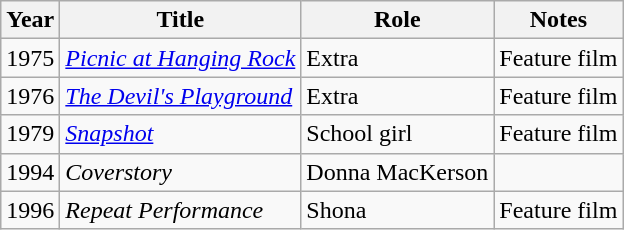<table class="wikitable plainrowheaders sortable">
<tr>
<th>Year</th>
<th>Title</th>
<th>Role</th>
<th>Notes</th>
</tr>
<tr>
<td>1975</td>
<td><em><a href='#'>Picnic at Hanging Rock</a></em></td>
<td>Extra</td>
<td>Feature film</td>
</tr>
<tr>
<td>1976</td>
<td><em><a href='#'>The Devil's Playground</a></em></td>
<td>Extra</td>
<td>Feature film</td>
</tr>
<tr>
<td>1979</td>
<td><em><a href='#'>Snapshot</a></em></td>
<td>School girl</td>
<td>Feature film</td>
</tr>
<tr>
<td>1994</td>
<td><em>Coverstory</em></td>
<td>Donna MacKerson</td>
<td></td>
</tr>
<tr>
<td>1996</td>
<td><em>Repeat Performance</em></td>
<td>Shona</td>
<td>Feature film</td>
</tr>
</table>
